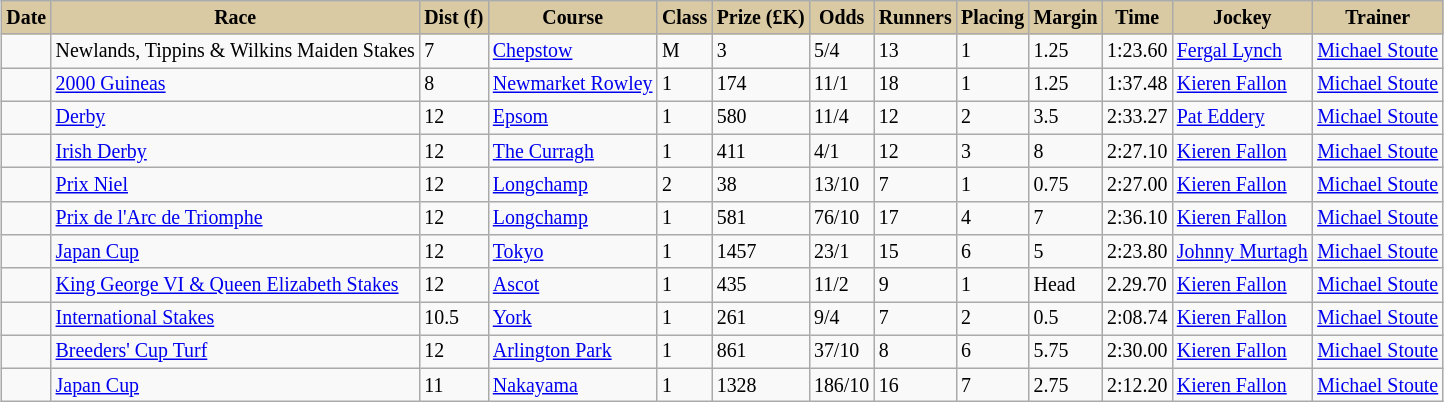<table class = "wikitable sortable" | border="1" cellpadding="1" style=" text-align:centre; margin-left:1em; float:centre ;border-collapse: collapse; font-size:83%">
<tr style="background:#dacaa4; text-align:center;">
<th style="background:#dacaa4;">Date</th>
<th style="background:#dacaa4;">Race</th>
<th style="background:#dacaa4;">Dist (f)</th>
<th style="background:#dacaa4;">Course</th>
<th style="background:#dacaa4;">Class</th>
<th style="background:#dacaa4;">Prize (£K)</th>
<th style="background:#dacaa4;">Odds</th>
<th style="background:#dacaa4;">Runners</th>
<th style="background:#dacaa4;">Placing</th>
<th style="background:#dacaa4;">Margin</th>
<th style="background:#dacaa4;">Time</th>
<th style="background:#dacaa4;">Jockey</th>
<th style="background:#dacaa4;">Trainer</th>
</tr>
<tr>
<td></td>
<td>Newlands, Tippins & Wilkins Maiden Stakes</td>
<td>7</td>
<td><a href='#'>Chepstow</a></td>
<td>M</td>
<td>3</td>
<td>5/4</td>
<td>13</td>
<td>1</td>
<td>1.25</td>
<td>1:23.60</td>
<td><a href='#'>Fergal Lynch</a></td>
<td><a href='#'>Michael Stoute</a></td>
</tr>
<tr>
<td></td>
<td><a href='#'>2000 Guineas</a></td>
<td>8</td>
<td><a href='#'>Newmarket Rowley</a></td>
<td>1</td>
<td>174</td>
<td>11/1</td>
<td>18</td>
<td>1</td>
<td>1.25</td>
<td>1:37.48</td>
<td><a href='#'>Kieren Fallon</a></td>
<td><a href='#'>Michael Stoute</a></td>
</tr>
<tr>
<td></td>
<td><a href='#'>Derby</a></td>
<td>12</td>
<td><a href='#'>Epsom</a></td>
<td>1</td>
<td>580</td>
<td>11/4</td>
<td>12</td>
<td>2</td>
<td>3.5</td>
<td>2:33.27</td>
<td><a href='#'>Pat Eddery</a></td>
<td><a href='#'>Michael Stoute</a></td>
</tr>
<tr>
<td></td>
<td><a href='#'>Irish Derby</a></td>
<td>12</td>
<td><a href='#'>The Curragh</a></td>
<td>1</td>
<td>411</td>
<td>4/1</td>
<td>12</td>
<td>3</td>
<td>8</td>
<td>2:27.10</td>
<td><a href='#'>Kieren Fallon</a></td>
<td><a href='#'>Michael Stoute</a></td>
</tr>
<tr>
<td></td>
<td><a href='#'>Prix Niel</a></td>
<td>12</td>
<td><a href='#'>Longchamp</a></td>
<td>2</td>
<td>38</td>
<td>13/10</td>
<td>7</td>
<td>1</td>
<td>0.75</td>
<td>2:27.00</td>
<td><a href='#'>Kieren Fallon</a></td>
<td><a href='#'>Michael Stoute</a></td>
</tr>
<tr>
<td></td>
<td><a href='#'>Prix de l'Arc de Triomphe</a></td>
<td>12</td>
<td><a href='#'>Longchamp</a></td>
<td>1</td>
<td>581</td>
<td>76/10</td>
<td>17</td>
<td>4</td>
<td>7</td>
<td>2:36.10</td>
<td><a href='#'>Kieren Fallon</a></td>
<td><a href='#'>Michael Stoute</a></td>
</tr>
<tr>
<td></td>
<td><a href='#'>Japan Cup</a></td>
<td>12</td>
<td><a href='#'>Tokyo</a></td>
<td>1</td>
<td>1457</td>
<td>23/1</td>
<td>15</td>
<td>6</td>
<td>5</td>
<td>2:23.80</td>
<td><a href='#'>Johnny Murtagh</a></td>
<td><a href='#'>Michael Stoute</a></td>
</tr>
<tr>
<td></td>
<td><a href='#'>King George VI & Queen Elizabeth Stakes</a></td>
<td>12</td>
<td><a href='#'>Ascot</a></td>
<td>1</td>
<td>435</td>
<td>11/2</td>
<td>9</td>
<td>1</td>
<td>Head</td>
<td>2.29.70</td>
<td><a href='#'>Kieren Fallon</a></td>
<td><a href='#'>Michael Stoute</a></td>
</tr>
<tr>
<td></td>
<td><a href='#'>International Stakes</a></td>
<td>10.5</td>
<td><a href='#'>York</a></td>
<td>1</td>
<td>261</td>
<td>9/4</td>
<td>7</td>
<td>2</td>
<td>0.5</td>
<td>2:08.74</td>
<td><a href='#'>Kieren Fallon</a></td>
<td><a href='#'>Michael Stoute</a></td>
</tr>
<tr>
<td></td>
<td><a href='#'>Breeders' Cup Turf</a></td>
<td>12</td>
<td><a href='#'>Arlington Park</a></td>
<td>1</td>
<td>861</td>
<td>37/10</td>
<td>8</td>
<td>6</td>
<td>5.75</td>
<td>2:30.00</td>
<td><a href='#'>Kieren Fallon</a></td>
<td><a href='#'>Michael Stoute</a></td>
</tr>
<tr>
<td></td>
<td><a href='#'>Japan Cup</a></td>
<td>11</td>
<td><a href='#'>Nakayama</a></td>
<td>1</td>
<td>1328</td>
<td>186/10</td>
<td>16</td>
<td>7</td>
<td>2.75</td>
<td>2:12.20</td>
<td><a href='#'>Kieren Fallon</a></td>
<td><a href='#'>Michael Stoute</a></td>
</tr>
</table>
